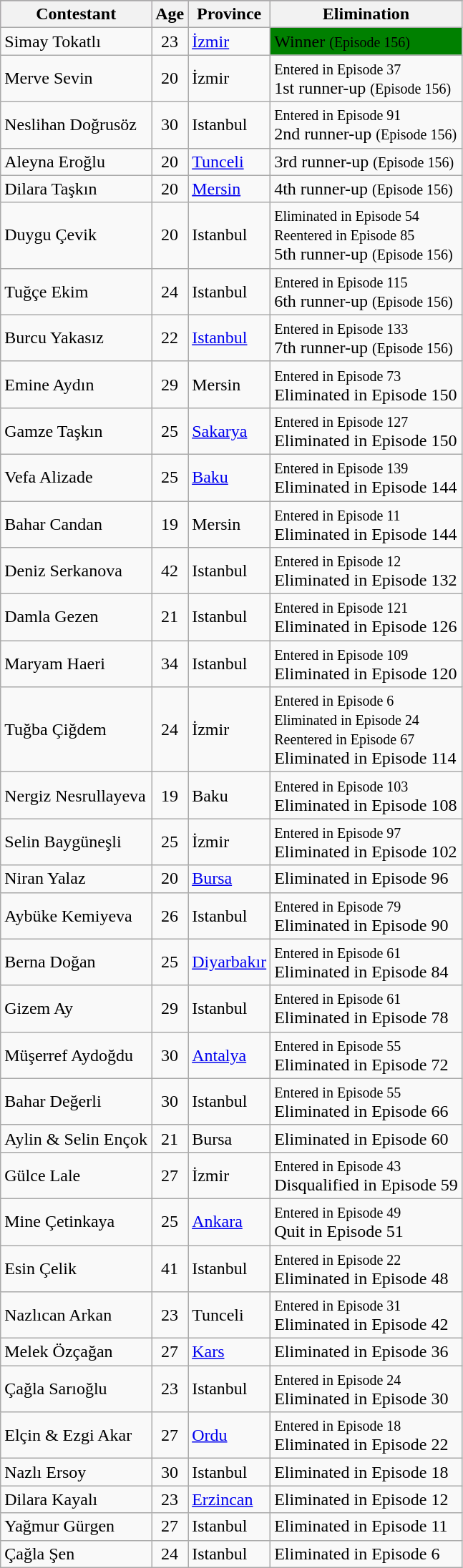<table class="wikitable">
<tr style="background-color:#ADD8E6">
</tr>
<tr style="background-color:#FFCCFF">
<th>Contestant</th>
<th>Age</th>
<th>Province</th>
<th>Elimination</th>
</tr>
<tr>
<td>Simay Tokatlı</td>
<td style="text-align:center">23</td>
<td> <a href='#'>İzmir</a></td>
<td style="background:green;">Winner <small>(Episode 156)</small><br></td>
</tr>
<tr>
<td>Merve Sevin</td>
<td style="text-align:center">20</td>
<td> İzmir</td>
<td><small>Entered in Episode 37</small><br>1st runner-up <small>(Episode 156)</small><br></td>
</tr>
<tr>
<td>Neslihan Doğrusöz</td>
<td style="text-align:center">30</td>
<td> Istanbul</td>
<td><small>Entered in Episode 91</small><br>2nd runner-up <small>(Episode 156)</small><br></td>
</tr>
<tr>
<td>Aleyna Eroğlu</td>
<td style="text-align:center">20</td>
<td> <a href='#'>Tunceli</a></td>
<td>3rd runner-up <small>(Episode 156)</small><br></td>
</tr>
<tr>
<td>Dilara Taşkın</td>
<td style="text-align:center">20</td>
<td> <a href='#'>Mersin</a></td>
<td>4th runner-up <small>(Episode 156)</small><br></td>
</tr>
<tr>
<td>Duygu Çevik</td>
<td style="text-align:center">20</td>
<td> Istanbul</td>
<td><small>Eliminated in Episode 54 </small><br> <small>Reentered in Episode 85</small><br> 5th runner-up <small>(Episode 156)</small><br></td>
</tr>
<tr>
<td>Tuğçe Ekim</td>
<td style="text-align:center">24</td>
<td> Istanbul</td>
<td><small>Entered in Episode 115</small><br>6th runner-up <small>(Episode 156)</small><br></td>
</tr>
<tr>
<td>Burcu Yakasız</td>
<td style="text-align:center">22</td>
<td> <a href='#'>Istanbul</a></td>
<td><small>Entered in Episode 133</small><br>7th runner-up <small>(Episode 156)</small><br></td>
</tr>
<tr>
<td>Emine Aydın</td>
<td style="text-align:center">29</td>
<td> Mersin</td>
<td><small>Entered in Episode 73</small><br>Eliminated in Episode 150</td>
</tr>
<tr>
<td>Gamze Taşkın</td>
<td style="text-align:center">25</td>
<td> <a href='#'>Sakarya</a></td>
<td><small>Entered in Episode 127</small><br>Eliminated in Episode 150</td>
</tr>
<tr>
<td>Vefa Alizade</td>
<td style="text-align:center">25</td>
<td> <a href='#'>Baku</a></td>
<td><small>Entered in Episode 139</small><br>Eliminated in Episode 144</td>
</tr>
<tr>
<td>Bahar Candan</td>
<td style="text-align:center">19</td>
<td> Mersin</td>
<td><small>Entered in Episode 11</small><br>Eliminated in Episode 144</td>
</tr>
<tr>
<td>Deniz Serkanova</td>
<td style="text-align:center">42</td>
<td> Istanbul</td>
<td><small>Entered in Episode 12</small><br>Eliminated in Episode 132</td>
</tr>
<tr>
<td>Damla Gezen</td>
<td style="text-align:center">21</td>
<td> Istanbul</td>
<td><small>Entered in Episode 121</small><br>Eliminated in Episode 126</td>
</tr>
<tr>
<td>Maryam Haeri</td>
<td style="text-align:center">34</td>
<td> Istanbul</td>
<td><small>Entered in Episode 109</small><br>Eliminated in Episode 120</td>
</tr>
<tr>
<td>Tuğba Çiğdem</td>
<td style="text-align:center">24</td>
<td> İzmir</td>
<td><small>Entered in Episode 6</small><br><small>Eliminated in Episode 24</small><br><small>Reentered in Episode 67</small><br>Eliminated in Episode 114</td>
</tr>
<tr>
<td>Nergiz Nesrullayeva</td>
<td style="text-align:center">19</td>
<td> Baku</td>
<td><small>Entered in Episode 103</small><br>Eliminated in Episode 108</td>
</tr>
<tr>
<td>Selin Baygüneşli</td>
<td style="text-align:center">25</td>
<td> İzmir</td>
<td><small>Entered in Episode 97</small><br>Eliminated in Episode 102</td>
</tr>
<tr>
<td>Niran Yalaz</td>
<td style="text-align:center">20</td>
<td> <a href='#'>Bursa</a></td>
<td>Eliminated in Episode 96</td>
</tr>
<tr>
<td>Aybüke Kemiyeva</td>
<td style="text-align:center">26</td>
<td> Istanbul</td>
<td><small>Entered in Episode 79</small><br>Eliminated in Episode 90</td>
</tr>
<tr>
<td>Berna Doğan</td>
<td style="text-align:center">25</td>
<td> <a href='#'>Diyarbakır</a></td>
<td><small>Entered in Episode 61</small><br>Eliminated in Episode 84</td>
</tr>
<tr>
<td>Gizem Ay</td>
<td style="text-align:center">29</td>
<td> Istanbul</td>
<td><small>Entered in Episode 61</small><br>Eliminated in Episode 78</td>
</tr>
<tr>
<td>Müşerref Aydoğdu</td>
<td style="text-align:center">30</td>
<td> <a href='#'>Antalya</a></td>
<td><small>Entered in Episode 55</small><br>Eliminated in Episode 72</td>
</tr>
<tr>
<td>Bahar Değerli</td>
<td style="text-align:center">30</td>
<td> Istanbul</td>
<td><small>Entered in Episode 55</small><br>Eliminated in Episode 66</td>
</tr>
<tr>
<td>Aylin & Selin Ençok</td>
<td style="text-align:center">21</td>
<td> Bursa</td>
<td>Eliminated in Episode 60</td>
</tr>
<tr>
<td>Gülce Lale</td>
<td style="text-align:center">27</td>
<td> İzmir</td>
<td><small>Entered in Episode 43</small><br>Disqualified in Episode 59</td>
</tr>
<tr>
<td>Mine Çetinkaya</td>
<td style="text-align:center">25</td>
<td> <a href='#'>Ankara</a></td>
<td><small>Entered in Episode 49</small><br>Quit in Episode 51</td>
</tr>
<tr>
<td>Esin Çelik</td>
<td style="text-align:center">41</td>
<td> Istanbul</td>
<td><small>Entered in Episode 22</small><br>Eliminated in Episode 48</td>
</tr>
<tr>
<td>Nazlıcan Arkan</td>
<td style="text-align:center">23</td>
<td> Tunceli</td>
<td><small>Entered in Episode 31</small><br>Eliminated in Episode 42</td>
</tr>
<tr>
<td>Melek Özçağan</td>
<td style="text-align:center">27</td>
<td> <a href='#'>Kars</a></td>
<td>Eliminated in Episode 36</td>
</tr>
<tr>
<td>Çağla Sarıoğlu</td>
<td style="text-align:center">23</td>
<td> Istanbul</td>
<td><small>Entered in Episode 24</small><br>Eliminated in Episode 30</td>
</tr>
<tr>
<td>Elçin & Ezgi Akar</td>
<td style="text-align:center">27</td>
<td> <a href='#'>Ordu</a></td>
<td><small>Entered in Episode 18</small><br>Eliminated in Episode 22</td>
</tr>
<tr>
<td>Nazlı Ersoy</td>
<td style="text-align:center">30</td>
<td> Istanbul</td>
<td>Eliminated in Episode 18</td>
</tr>
<tr>
<td>Dilara Kayalı</td>
<td style="text-align:center">23</td>
<td> <a href='#'>Erzincan</a></td>
<td>Eliminated in Episode 12</td>
</tr>
<tr>
<td>Yağmur Gürgen</td>
<td style="text-align:center">27</td>
<td> Istanbul</td>
<td>Eliminated in Episode 11</td>
</tr>
<tr>
<td>Çağla Şen</td>
<td style="text-align:center">24</td>
<td> Istanbul</td>
<td>Eliminated in Episode 6</td>
</tr>
</table>
